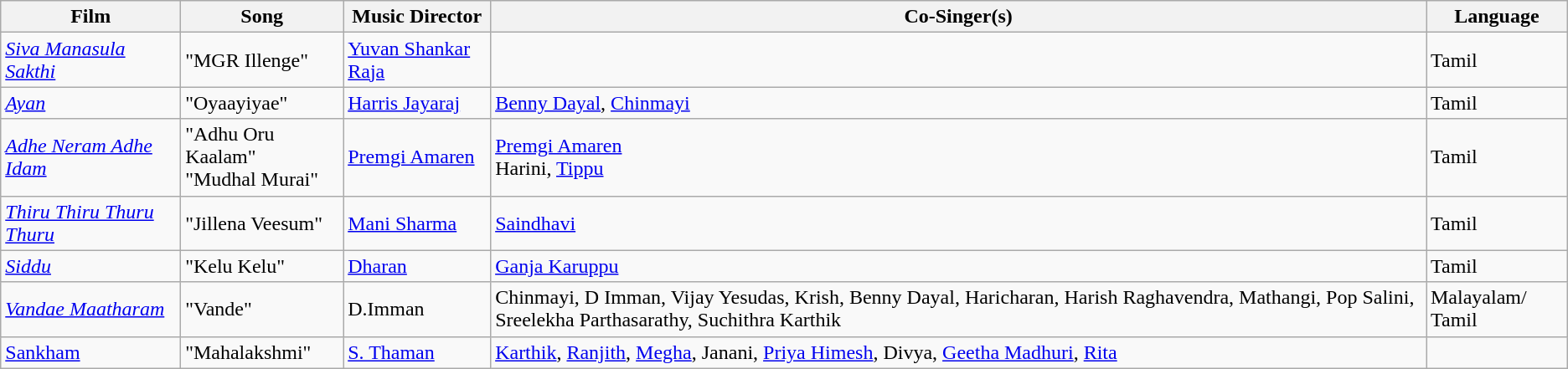<table class="wikitable sortable">
<tr>
<th>Film</th>
<th>Song</th>
<th>Music Director</th>
<th>Co-Singer(s)</th>
<th>Language</th>
</tr>
<tr>
<td><em><a href='#'>Siva Manasula Sakthi</a></em></td>
<td>"MGR Illenge"</td>
<td><a href='#'>Yuvan Shankar Raja</a></td>
<td></td>
<td>Tamil</td>
</tr>
<tr>
<td><em><a href='#'>Ayan</a></em></td>
<td>"Oyaayiyae"</td>
<td><a href='#'>Harris Jayaraj</a></td>
<td><a href='#'>Benny Dayal</a>, <a href='#'>Chinmayi</a></td>
<td>Tamil</td>
</tr>
<tr>
<td><em><a href='#'>Adhe Neram Adhe Idam</a></em></td>
<td>"Adhu Oru Kaalam"<br>"Mudhal Murai"</td>
<td><a href='#'>Premgi Amaren</a></td>
<td><a href='#'>Premgi Amaren</a><br>Harini, <a href='#'>Tippu</a></td>
<td>Tamil</td>
</tr>
<tr>
<td><em><a href='#'>Thiru Thiru Thuru Thuru</a></em></td>
<td>"Jillena Veesum"</td>
<td><a href='#'>Mani Sharma</a></td>
<td><a href='#'>Saindhavi</a></td>
<td>Tamil</td>
</tr>
<tr>
<td><em><a href='#'>Siddu</a></em></td>
<td>"Kelu Kelu"</td>
<td><a href='#'>Dharan</a></td>
<td><a href='#'>Ganja Karuppu</a></td>
<td>Tamil</td>
</tr>
<tr>
<td><em><a href='#'>Vandae Maatharam</a></em></td>
<td>"Vande"</td>
<td>D.Imman</td>
<td>Chinmayi, D Imman, Vijay Yesudas, Krish, Benny Dayal, Haricharan, Harish Raghavendra, Mathangi, Pop Salini, Sreelekha Parthasarathy, Suchithra Karthik</td>
<td>Malayalam/ Tamil</td>
</tr>
<tr>
<td><a href='#'>Sankham</a></td>
<td>"Mahalakshmi"</td>
<td><a href='#'>S. Thaman</a></td>
<td><a href='#'>Karthik</a>, <a href='#'>Ranjith</a>, <a href='#'>Megha</a>, Janani, <a href='#'>Priya Himesh</a>, Divya, <a href='#'>Geetha Madhuri</a>, <a href='#'>Rita</a></td>
<td></td>
</tr>
</table>
